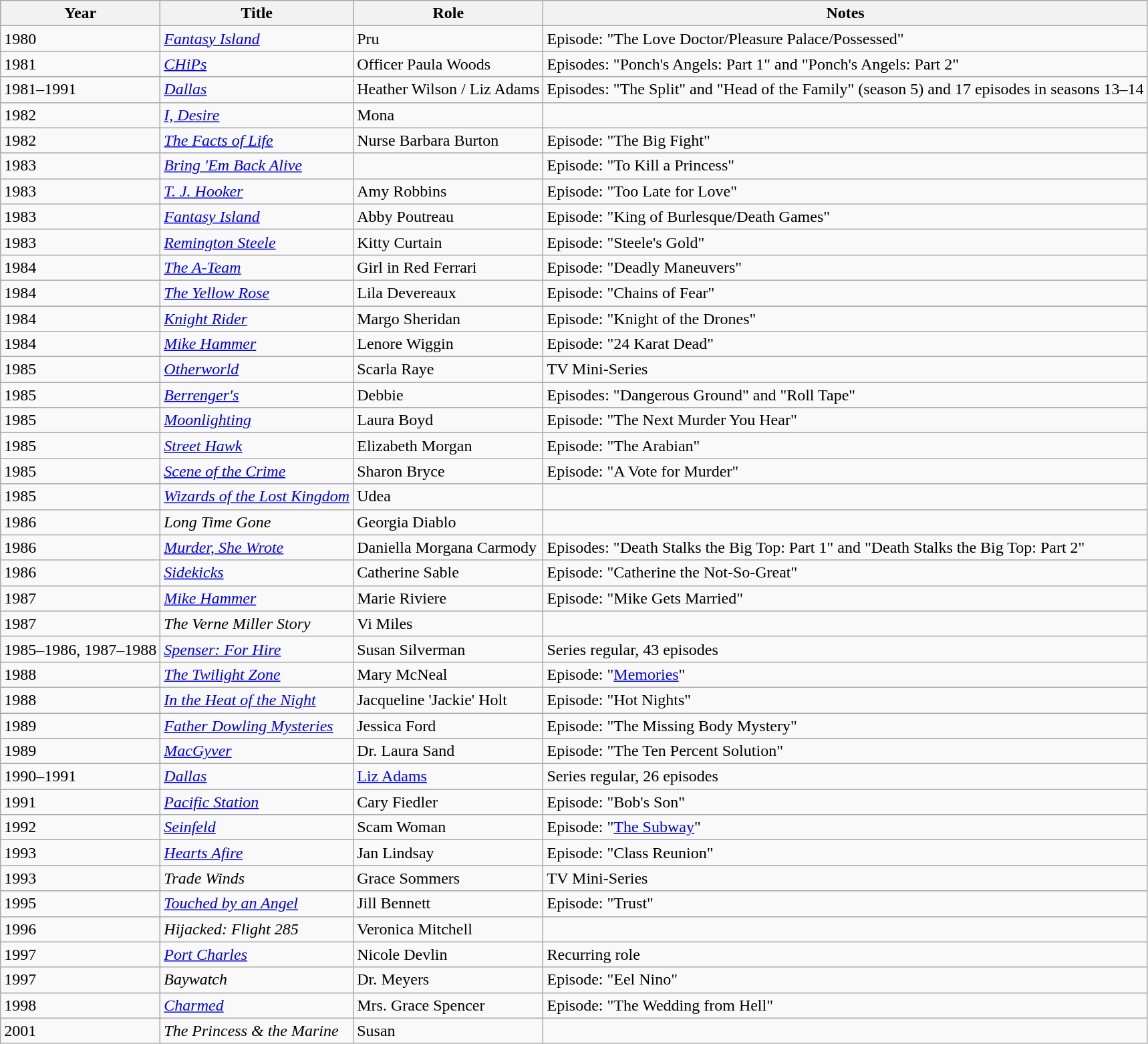<table class="wikitable sortable">
<tr>
<th>Year</th>
<th>Title</th>
<th>Role</th>
<th>Notes</th>
</tr>
<tr>
<td>1980</td>
<td><em><a href='#'>Fantasy Island</a></em></td>
<td>Pru</td>
<td>Episode: "The Love Doctor/Pleasure Palace/Possessed"</td>
</tr>
<tr>
<td>1981</td>
<td><em><a href='#'>CHiPs</a></em></td>
<td>Officer Paula Woods</td>
<td>Episodes: "Ponch's Angels: Part 1" and "Ponch's Angels: Part 2"</td>
</tr>
<tr>
<td>1981–1991</td>
<td><em><a href='#'>Dallas</a></em></td>
<td>Heather Wilson / Liz Adams</td>
<td>Episodes:  "The Split" and "Head of the Family" (season 5) and 17 episodes in seasons 13–14</td>
</tr>
<tr>
<td>1982</td>
<td><em><a href='#'>I, Desire</a></em></td>
<td>Mona</td>
<td></td>
</tr>
<tr>
<td>1982</td>
<td><em><a href='#'>The Facts of Life</a></em></td>
<td>Nurse Barbara Burton</td>
<td>Episode: "The Big Fight"</td>
</tr>
<tr>
<td>1983</td>
<td><em><a href='#'>Bring 'Em Back Alive</a></em></td>
<td></td>
<td>Episode: "To Kill a Princess"</td>
</tr>
<tr>
<td>1983</td>
<td><em><a href='#'>T. J. Hooker</a></em></td>
<td>Amy Robbins</td>
<td>Episode: "Too Late for Love"</td>
</tr>
<tr>
<td>1983</td>
<td><em><a href='#'>Fantasy Island</a></em></td>
<td>Abby Poutreau</td>
<td>Episode: "King of Burlesque/Death Games"</td>
</tr>
<tr>
<td>1983</td>
<td><em><a href='#'>Remington Steele</a></em></td>
<td>Kitty Curtain</td>
<td>Episode: "Steele's Gold"</td>
</tr>
<tr>
<td>1984</td>
<td><em><a href='#'>The A-Team</a></em></td>
<td>Girl in Red Ferrari</td>
<td>Episode: "Deadly Maneuvers"</td>
</tr>
<tr>
<td>1984</td>
<td><em><a href='#'>The Yellow Rose</a></em></td>
<td>Lila Devereaux</td>
<td>Episode: "Chains of Fear"</td>
</tr>
<tr>
<td>1984</td>
<td><em><a href='#'>Knight Rider</a></em></td>
<td>Margo Sheridan</td>
<td>Episode: "Knight of the Drones"</td>
</tr>
<tr>
<td>1984</td>
<td><em><a href='#'>Mike Hammer</a></em></td>
<td>Lenore Wiggin</td>
<td>Episode: "24 Karat Dead"</td>
</tr>
<tr>
<td>1985</td>
<td><em><a href='#'>Otherworld</a></em></td>
<td>Scarla Raye</td>
<td>TV Mini-Series</td>
</tr>
<tr>
<td>1985</td>
<td><em><a href='#'>Berrenger's</a></em></td>
<td>Debbie</td>
<td>Episodes: "Dangerous Ground" and "Roll Tape"</td>
</tr>
<tr>
<td>1985</td>
<td><em><a href='#'>Moonlighting</a></em></td>
<td>Laura Boyd</td>
<td>Episode: "The Next Murder You Hear"</td>
</tr>
<tr>
<td>1985</td>
<td><em><a href='#'>Street Hawk</a></em></td>
<td>Elizabeth Morgan</td>
<td>Episode: "The Arabian"</td>
</tr>
<tr>
<td>1985</td>
<td><em><a href='#'>Scene of the Crime</a></em></td>
<td>Sharon Bryce</td>
<td>Episode: "A Vote for Murder"</td>
</tr>
<tr>
<td>1985</td>
<td><em><a href='#'>Wizards of the Lost Kingdom</a></em></td>
<td>Udea</td>
<td></td>
</tr>
<tr>
<td>1986</td>
<td><em>Long Time Gone</em></td>
<td>Georgia Diablo</td>
<td></td>
</tr>
<tr>
<td>1986</td>
<td><em><a href='#'>Murder, She Wrote</a></em></td>
<td>Daniella Morgana Carmody</td>
<td>Episodes: "Death Stalks the Big Top: Part 1" and "Death Stalks the Big Top: Part 2"</td>
</tr>
<tr>
<td>1986</td>
<td><em><a href='#'>Sidekicks</a></em></td>
<td>Catherine Sable</td>
<td>Episode: "Catherine the Not-So-Great"</td>
</tr>
<tr>
<td>1987</td>
<td><em><a href='#'>Mike Hammer</a></em></td>
<td>Marie Riviere</td>
<td>Episode: "Mike Gets Married"</td>
</tr>
<tr>
<td>1987</td>
<td><em>The Verne Miller Story</em></td>
<td>Vi Miles</td>
<td></td>
</tr>
<tr>
<td>1985–1986, 1987–1988</td>
<td><em><a href='#'>Spenser: For Hire</a></em></td>
<td>Susan Silverman</td>
<td>Series regular, 43 episodes</td>
</tr>
<tr>
<td>1988</td>
<td><em><a href='#'>The Twilight Zone</a></em></td>
<td>Mary McNeal</td>
<td>Episode: "<a href='#'>Memories</a>"</td>
</tr>
<tr>
<td>1988</td>
<td><em><a href='#'>In the Heat of the Night</a></em></td>
<td>Jacqueline 'Jackie' Holt</td>
<td>Episode: "Hot Nights"</td>
</tr>
<tr>
<td>1989</td>
<td><em><a href='#'>Father Dowling Mysteries</a></em></td>
<td>Jessica Ford</td>
<td>Episode: "The Missing Body Mystery"</td>
</tr>
<tr>
<td>1989</td>
<td><em><a href='#'>MacGyver</a></em></td>
<td>Dr. Laura Sand</td>
<td>Episode: "The Ten Percent Solution"</td>
</tr>
<tr>
<td>1990–1991</td>
<td><em><a href='#'>Dallas</a></em></td>
<td><a href='#'>Liz Adams</a></td>
<td>Series regular, 26 episodes</td>
</tr>
<tr>
<td>1991</td>
<td><em><a href='#'>Pacific Station</a></em></td>
<td>Cary Fiedler</td>
<td>Episode: "Bob's Son"</td>
</tr>
<tr>
<td>1992</td>
<td><em><a href='#'>Seinfeld</a></em></td>
<td>Scam Woman</td>
<td>Episode: "<a href='#'>The Subway</a>"</td>
</tr>
<tr>
<td>1993</td>
<td><em><a href='#'>Hearts Afire</a></em></td>
<td>Jan Lindsay</td>
<td>Episode: "Class Reunion"</td>
</tr>
<tr>
<td>1993</td>
<td><em>Trade Winds</em></td>
<td>Grace Sommers</td>
<td>TV Mini-Series</td>
</tr>
<tr>
<td>1995</td>
<td><em><a href='#'>Touched by an Angel</a></em></td>
<td>Jill Bennett</td>
<td>Episode: "Trust"</td>
</tr>
<tr>
<td>1996</td>
<td><em>Hijacked: Flight 285</em></td>
<td>Veronica Mitchell</td>
<td></td>
</tr>
<tr>
<td>1997</td>
<td><em><a href='#'>Port Charles</a></em></td>
<td>Nicole Devlin</td>
<td>Recurring role</td>
</tr>
<tr>
<td>1997</td>
<td><em>Baywatch</em></td>
<td>Dr. Meyers</td>
<td>Episode: "Eel Nino"</td>
</tr>
<tr>
<td>1998</td>
<td><em><a href='#'>Charmed</a></em></td>
<td>Mrs. Grace Spencer</td>
<td>Episode: "The Wedding from Hell"</td>
</tr>
<tr>
<td>2001</td>
<td><em>The Princess & the Marine</em></td>
<td>Susan</td>
<td></td>
</tr>
</table>
